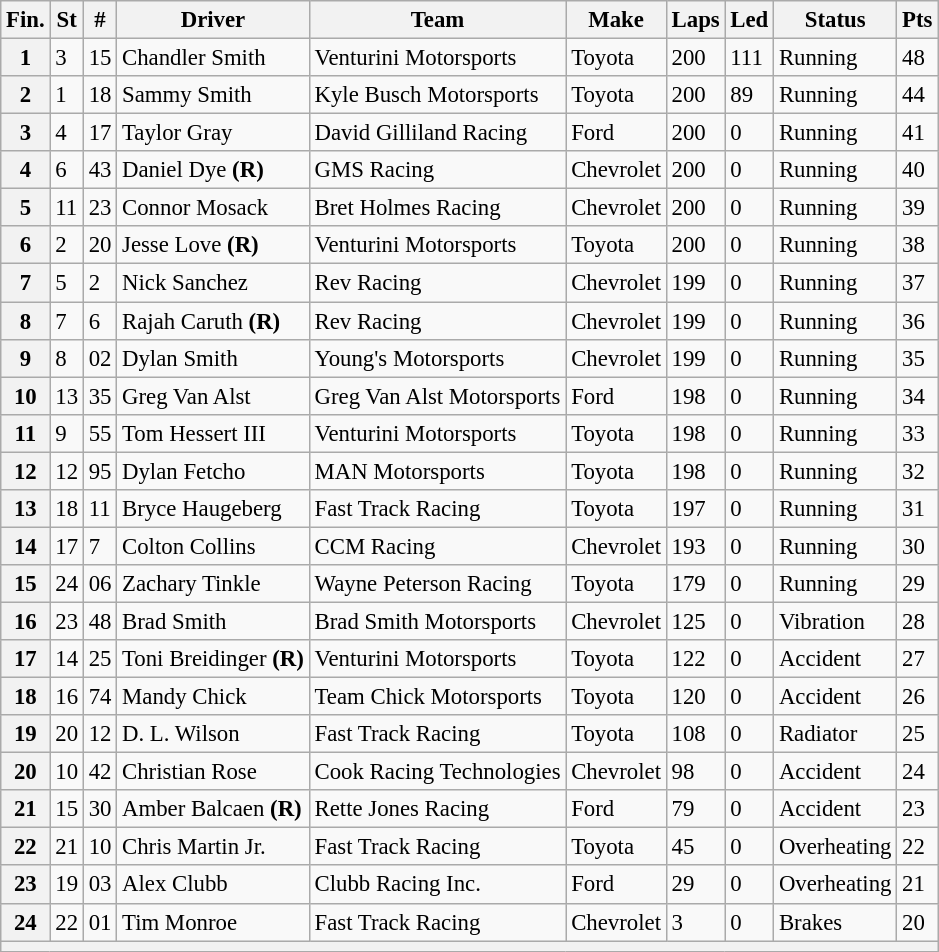<table class="wikitable" style="font-size:95%">
<tr>
<th>Fin.</th>
<th>St</th>
<th>#</th>
<th>Driver</th>
<th>Team</th>
<th>Make</th>
<th>Laps</th>
<th>Led</th>
<th>Status</th>
<th>Pts</th>
</tr>
<tr>
<th>1</th>
<td>3</td>
<td>15</td>
<td>Chandler Smith</td>
<td>Venturini Motorsports</td>
<td>Toyota</td>
<td>200</td>
<td>111</td>
<td>Running</td>
<td>48</td>
</tr>
<tr>
<th>2</th>
<td>1</td>
<td>18</td>
<td>Sammy Smith</td>
<td>Kyle Busch Motorsports</td>
<td>Toyota</td>
<td>200</td>
<td>89</td>
<td>Running</td>
<td>44</td>
</tr>
<tr>
<th>3</th>
<td>4</td>
<td>17</td>
<td>Taylor Gray</td>
<td>David Gilliland Racing</td>
<td>Ford</td>
<td>200</td>
<td>0</td>
<td>Running</td>
<td>41</td>
</tr>
<tr>
<th>4</th>
<td>6</td>
<td>43</td>
<td>Daniel Dye <strong>(R)</strong></td>
<td>GMS Racing</td>
<td>Chevrolet</td>
<td>200</td>
<td>0</td>
<td>Running</td>
<td>40</td>
</tr>
<tr>
<th>5</th>
<td>11</td>
<td>23</td>
<td>Connor Mosack</td>
<td>Bret Holmes Racing</td>
<td>Chevrolet</td>
<td>200</td>
<td>0</td>
<td>Running</td>
<td>39</td>
</tr>
<tr>
<th>6</th>
<td>2</td>
<td>20</td>
<td>Jesse Love <strong>(R)</strong></td>
<td>Venturini Motorsports</td>
<td>Toyota</td>
<td>200</td>
<td>0</td>
<td>Running</td>
<td>38</td>
</tr>
<tr>
<th>7</th>
<td>5</td>
<td>2</td>
<td>Nick Sanchez</td>
<td>Rev Racing</td>
<td>Chevrolet</td>
<td>199</td>
<td>0</td>
<td>Running</td>
<td>37</td>
</tr>
<tr>
<th>8</th>
<td>7</td>
<td>6</td>
<td>Rajah Caruth <strong>(R)</strong></td>
<td>Rev Racing</td>
<td>Chevrolet</td>
<td>199</td>
<td>0</td>
<td>Running</td>
<td>36</td>
</tr>
<tr>
<th>9</th>
<td>8</td>
<td>02</td>
<td>Dylan Smith</td>
<td>Young's Motorsports</td>
<td>Chevrolet</td>
<td>199</td>
<td>0</td>
<td>Running</td>
<td>35</td>
</tr>
<tr>
<th>10</th>
<td>13</td>
<td>35</td>
<td>Greg Van Alst</td>
<td>Greg Van Alst Motorsports</td>
<td>Ford</td>
<td>198</td>
<td>0</td>
<td>Running</td>
<td>34</td>
</tr>
<tr>
<th>11</th>
<td>9</td>
<td>55</td>
<td>Tom Hessert III</td>
<td>Venturini Motorsports</td>
<td>Toyota</td>
<td>198</td>
<td>0</td>
<td>Running</td>
<td>33</td>
</tr>
<tr>
<th>12</th>
<td>12</td>
<td>95</td>
<td>Dylan Fetcho</td>
<td>MAN Motorsports</td>
<td>Toyota</td>
<td>198</td>
<td>0</td>
<td>Running</td>
<td>32</td>
</tr>
<tr>
<th>13</th>
<td>18</td>
<td>11</td>
<td>Bryce Haugeberg</td>
<td>Fast Track Racing</td>
<td>Toyota</td>
<td>197</td>
<td>0</td>
<td>Running</td>
<td>31</td>
</tr>
<tr>
<th>14</th>
<td>17</td>
<td>7</td>
<td>Colton Collins</td>
<td>CCM Racing</td>
<td>Chevrolet</td>
<td>193</td>
<td>0</td>
<td>Running</td>
<td>30</td>
</tr>
<tr>
<th>15</th>
<td>24</td>
<td>06</td>
<td>Zachary Tinkle</td>
<td>Wayne Peterson Racing</td>
<td>Toyota</td>
<td>179</td>
<td>0</td>
<td>Running</td>
<td>29</td>
</tr>
<tr>
<th>16</th>
<td>23</td>
<td>48</td>
<td>Brad Smith</td>
<td>Brad Smith Motorsports</td>
<td>Chevrolet</td>
<td>125</td>
<td>0</td>
<td>Vibration</td>
<td>28</td>
</tr>
<tr>
<th>17</th>
<td>14</td>
<td>25</td>
<td>Toni Breidinger <strong>(R)</strong></td>
<td>Venturini Motorsports</td>
<td>Toyota</td>
<td>122</td>
<td>0</td>
<td>Accident</td>
<td>27</td>
</tr>
<tr>
<th>18</th>
<td>16</td>
<td>74</td>
<td>Mandy Chick</td>
<td>Team Chick Motorsports</td>
<td>Toyota</td>
<td>120</td>
<td>0</td>
<td>Accident</td>
<td>26</td>
</tr>
<tr>
<th>19</th>
<td>20</td>
<td>12</td>
<td>D. L. Wilson</td>
<td>Fast Track Racing</td>
<td>Toyota</td>
<td>108</td>
<td>0</td>
<td>Radiator</td>
<td>25</td>
</tr>
<tr>
<th>20</th>
<td>10</td>
<td>42</td>
<td>Christian Rose</td>
<td>Cook Racing Technologies</td>
<td>Chevrolet</td>
<td>98</td>
<td>0</td>
<td>Accident</td>
<td>24</td>
</tr>
<tr>
<th>21</th>
<td>15</td>
<td>30</td>
<td>Amber Balcaen <strong>(R)</strong></td>
<td>Rette Jones Racing</td>
<td>Ford</td>
<td>79</td>
<td>0</td>
<td>Accident</td>
<td>23</td>
</tr>
<tr>
<th>22</th>
<td>21</td>
<td>10</td>
<td>Chris Martin Jr.</td>
<td>Fast Track Racing</td>
<td>Toyota</td>
<td>45</td>
<td>0</td>
<td>Overheating</td>
<td>22</td>
</tr>
<tr>
<th>23</th>
<td>19</td>
<td>03</td>
<td>Alex Clubb</td>
<td>Clubb Racing Inc.</td>
<td>Ford</td>
<td>29</td>
<td>0</td>
<td>Overheating</td>
<td>21</td>
</tr>
<tr>
<th>24</th>
<td>22</td>
<td>01</td>
<td>Tim Monroe</td>
<td>Fast Track Racing</td>
<td>Chevrolet</td>
<td>3</td>
<td>0</td>
<td>Brakes</td>
<td>20</td>
</tr>
<tr>
<th colspan="10"></th>
</tr>
</table>
